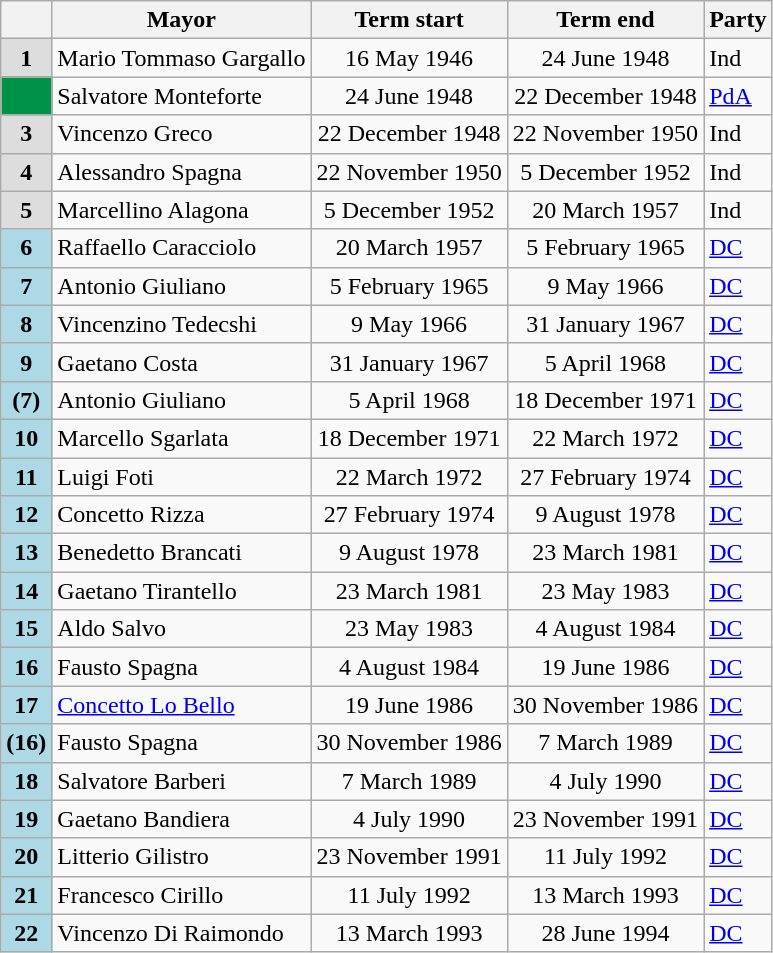<table class="wikitable">
<tr>
<th class=unsortable> </th>
<th>Mayor</th>
<th>Term start</th>
<th>Term end</th>
<th>Party</th>
</tr>
<tr>
<th style="background:#DDDDDD;">1</th>
<td>Mario Tommaso Gargallo</td>
<td align=center>16 May 1946</td>
<td align=center>24 June 1948</td>
<td>Ind</td>
</tr>
<tr>
<th style="background:#009246;"></th>
<td>Salvatore Monteforte</td>
<td align=center>24 June 1948</td>
<td align=center>22 December 1948</td>
<td><a href='#'>PdA</a></td>
</tr>
<tr>
<th style="background:#DDDDDD;">3</th>
<td>Vincenzo Greco</td>
<td align=center>22 December 1948</td>
<td align=center>22 November 1950</td>
<td>Ind</td>
</tr>
<tr>
<th style="background:#DDDDDD;">4</th>
<td>Alessandro Spagna</td>
<td align=center>22 November 1950</td>
<td align=center>5 December 1952</td>
<td>Ind</td>
</tr>
<tr>
<th style="background:#DDDDDD;">5</th>
<td>Marcellino Alagona</td>
<td align=center>5 December 1952</td>
<td align=center>20 March 1957</td>
<td>Ind</td>
</tr>
<tr>
<th style="background:#ADD8E6;">6</th>
<td>Raffaello Caracciolo</td>
<td align=center>20 March 1957</td>
<td align=center>5 February 1965</td>
<td><a href='#'>DC</a></td>
</tr>
<tr>
<th style="background:#ADD8E6;">7</th>
<td>Antonio Giuliano</td>
<td align=center>5 February 1965</td>
<td align=center>9 May 1966</td>
<td><a href='#'>DC</a></td>
</tr>
<tr>
<th style="background:#ADD8E6;">8</th>
<td>Vincenzino Tedecshi</td>
<td align=center>9 May 1966</td>
<td align=center>31 January 1967</td>
<td><a href='#'>DC</a></td>
</tr>
<tr>
<th style="background:#ADD8E6;">9</th>
<td>Gaetano Costa</td>
<td align=center>31 January 1967</td>
<td align=center>5 April 1968</td>
<td><a href='#'>DC</a></td>
</tr>
<tr>
<th style="background:#ADD8E6;">(7)</th>
<td>Antonio Giuliano</td>
<td align=center>5 April 1968</td>
<td align=center>18 December 1971</td>
<td><a href='#'>DC</a></td>
</tr>
<tr>
<th style="background:#ADD8E6;">10</th>
<td>Marcello Sgarlata</td>
<td align=center>18 December 1971</td>
<td align=center>22 March 1972</td>
<td><a href='#'>DC</a></td>
</tr>
<tr>
<th style="background:#ADD8E6;">11</th>
<td>Luigi Foti</td>
<td align=center>22 March 1972</td>
<td align=center>27 February 1974</td>
<td><a href='#'>DC</a></td>
</tr>
<tr>
<th style="background:#ADD8E6;">12</th>
<td>Concetto Rizza</td>
<td align=center>27 February 1974</td>
<td align=center>9 August 1978</td>
<td><a href='#'>DC</a></td>
</tr>
<tr>
<th style="background:#ADD8E6;">13</th>
<td>Benedetto Brancati</td>
<td align=center>9 August 1978</td>
<td align=center>23 March 1981</td>
<td><a href='#'>DC</a></td>
</tr>
<tr>
<th style="background:#ADD8E6;">14</th>
<td>Gaetano Tirantello</td>
<td align=center>23 March 1981</td>
<td align=center>23 May 1983</td>
<td><a href='#'>DC</a></td>
</tr>
<tr>
<th style="background:#ADD8E6;">15</th>
<td>Aldo Salvo</td>
<td align=center>23 May 1983</td>
<td align=center>4 August 1984</td>
<td><a href='#'>DC</a></td>
</tr>
<tr>
<th style="background:#ADD8E6;">16</th>
<td>Fausto Spagna</td>
<td align=center>4 August 1984</td>
<td align=center>19 June 1986</td>
<td><a href='#'>DC</a></td>
</tr>
<tr>
<th style="background:#ADD8E6;">17</th>
<td><a href='#'>Concetto Lo Bello</a></td>
<td align=center>19 June 1986</td>
<td align=center>30 November 1986</td>
<td><a href='#'>DC</a></td>
</tr>
<tr>
<th style="background:#ADD8E6;">(16)</th>
<td>Fausto Spagna</td>
<td align=center>30 November 1986</td>
<td align=center>7 March 1989</td>
<td><a href='#'>DC</a></td>
</tr>
<tr>
<th style="background:#ADD8E6;">18</th>
<td>Salvatore Barberi</td>
<td align=center>7 March 1989</td>
<td align=center>4 July 1990</td>
<td><a href='#'>DC</a></td>
</tr>
<tr>
<th style="background:#ADD8E6;">19</th>
<td>Gaetano Bandiera</td>
<td align=center>4 July 1990</td>
<td align=center>23 November 1991</td>
<td><a href='#'>DC</a></td>
</tr>
<tr>
<th style="background:#ADD8E6;">20</th>
<td>Litterio Gilistro</td>
<td align=center>23 November 1991</td>
<td align=center>11 July 1992</td>
<td><a href='#'>DC</a></td>
</tr>
<tr>
<th style="background:#ADD8E6;">21</th>
<td>Francesco Cirillo</td>
<td align=center>11 July 1992</td>
<td align=center>13 March 1993</td>
<td><a href='#'>DC</a></td>
</tr>
<tr>
<th style="background:#ADD8E6;">22</th>
<td>Vincenzo Di Raimondo</td>
<td align=center>13 March 1993</td>
<td align=center>28 June 1994</td>
<td><a href='#'>DC</a></td>
</tr>
</table>
